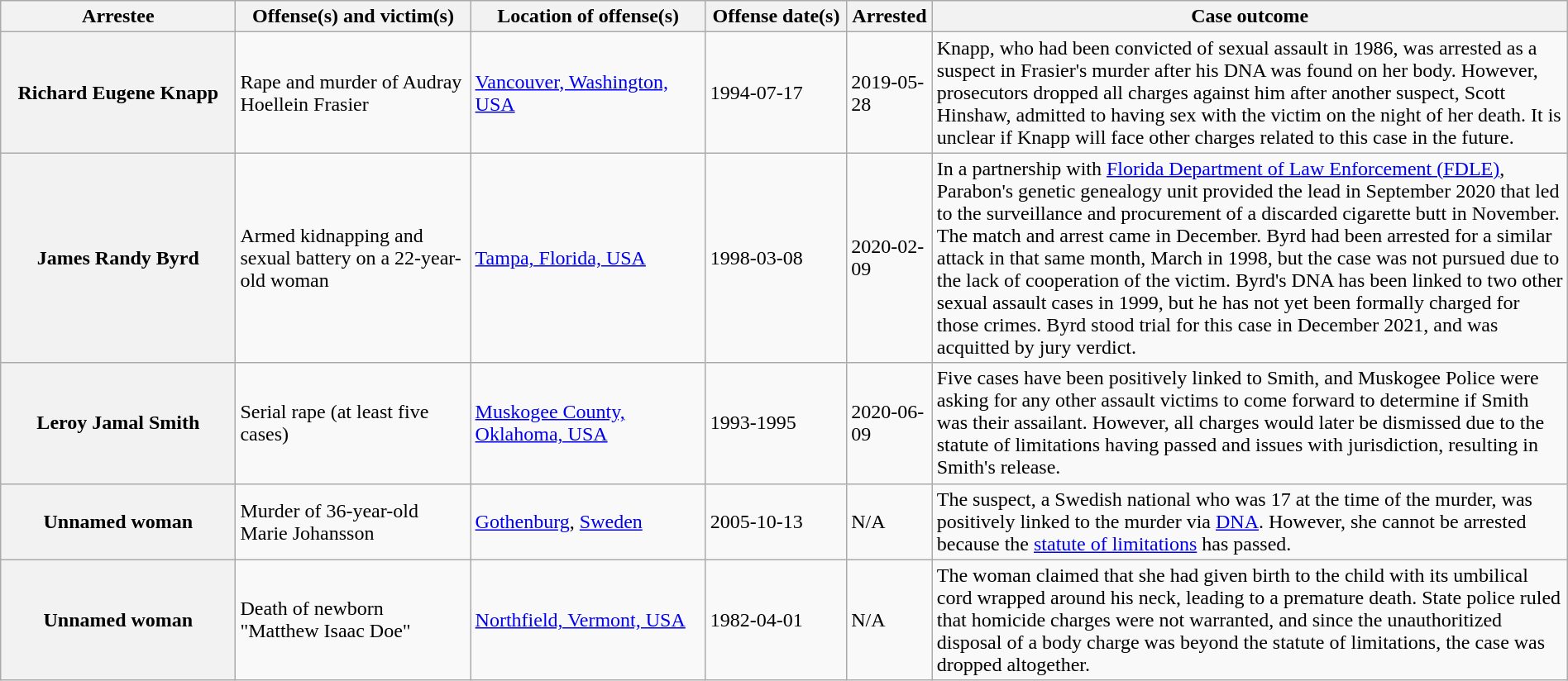<table class="wikitable sortable collapsible collapsed" style="margin: 1ex auto 1ex auto">
<tr>
<th class="unsortable" scope="col" style="width: 15%;">Arrestee</th>
<th class="unsortable" scope="col" style="width: 15%;">Offense(s) and victim(s)</th>
<th class="unsortable" scope="col" style="width: 15%;">Location of offense(s)</th>
<th class="sortable" scope="col" style="width: 9%;">Offense date(s)</th>
<th class="sortable">Arrested</th>
<th class="unsortable">Case outcome</th>
</tr>
<tr>
<th>Richard Eugene Knapp</th>
<td>Rape and murder of Audray Hoellein Frasier</td>
<td><a href='#'>Vancouver, Washington, USA</a></td>
<td>1994-07-17</td>
<td>2019-05-28</td>
<td>Knapp, who had been convicted of sexual assault in 1986, was arrested as a suspect in Frasier's murder after his DNA was found on her body. However, prosecutors dropped all charges against him after another suspect, Scott Hinshaw, admitted to having sex with the victim on the night of her death. It is unclear if Knapp will face other charges related to this case in the future.</td>
</tr>
<tr>
<th>James Randy Byrd</th>
<td>Armed kidnapping and sexual battery on a 22-year-old woman</td>
<td><a href='#'>Tampa, Florida, USA</a></td>
<td>1998-03-08</td>
<td>2020-02-09</td>
<td>In a partnership with <a href='#'>Florida Department of Law Enforcement (FDLE)</a>, Parabon's genetic genealogy unit provided the lead in September 2020 that led to the surveillance and procurement of a discarded cigarette butt in November. The match and arrest came in December. Byrd had been arrested for a similar attack in that same month, March in 1998, but the case was not pursued due to the lack of cooperation of the victim. Byrd's DNA has been linked to two other sexual assault cases in 1999, but he has not yet been formally charged for those crimes. Byrd stood trial for this case in December 2021, and was acquitted by jury verdict.</td>
</tr>
<tr>
<th>Leroy Jamal Smith</th>
<td>Serial rape (at least five cases)</td>
<td><a href='#'>Muskogee County, Oklahoma, USA</a></td>
<td>1993-1995</td>
<td>2020-06-09</td>
<td>Five cases have been positively linked to Smith, and Muskogee Police were asking for any other assault victims to come forward to determine if Smith was their assailant. However, all charges would later be dismissed due to the statute of limitations having passed and issues with jurisdiction, resulting in Smith's release.</td>
</tr>
<tr>
<th>Unnamed woman</th>
<td>Murder of 36-year-old Marie Johansson</td>
<td><a href='#'>Gothenburg</a>, <a href='#'>Sweden</a></td>
<td>2005-10-13</td>
<td>N/A</td>
<td>The suspect, a Swedish national who was 17 at the time of the murder, was positively linked to the murder via <a href='#'>DNA</a>. However, she cannot be arrested because the <a href='#'>statute of limitations</a> has passed.</td>
</tr>
<tr>
<th>Unnamed woman</th>
<td>Death of newborn "Matthew Isaac Doe"</td>
<td><a href='#'>Northfield, Vermont, USA</a></td>
<td>1982-04-01</td>
<td>N/A</td>
<td>The woman claimed that she had given birth to the child with its umbilical cord wrapped around his neck, leading to a premature death. State police ruled that homicide charges were not warranted, and since the unauthoritized disposal of a body charge was beyond the statute of limitations, the case was dropped altogether.</td>
</tr>
</table>
